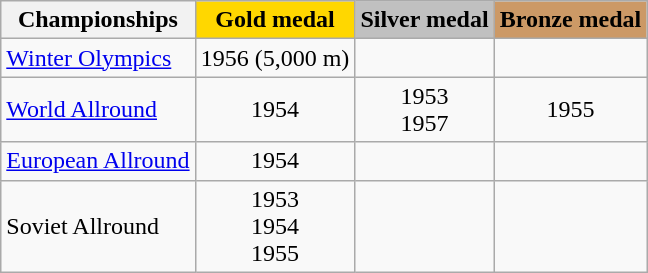<table class="wikitable">
<tr>
<th>Championships</th>
<td align=center bgcolor=gold><strong>Gold medal</strong></td>
<td align=center bgcolor=silver><strong>Silver medal</strong></td>
<td align=center bgcolor=cc9966><strong>Bronze medal</strong></td>
</tr>
<tr align="center">
<td align="left"><a href='#'>Winter Olympics</a></td>
<td>1956 (5,000 m)</td>
<td></td>
<td></td>
</tr>
<tr align="center">
<td align="left"><a href='#'>World Allround</a></td>
<td>1954</td>
<td>1953 <br> 1957</td>
<td>1955</td>
</tr>
<tr align="center">
<td align="left"><a href='#'>European Allround</a></td>
<td>1954</td>
<td></td>
<td></td>
</tr>
<tr align="center">
<td align="left">Soviet Allround</td>
<td>1953 <br> 1954 <br> 1955</td>
<td></td>
<td></td>
</tr>
</table>
